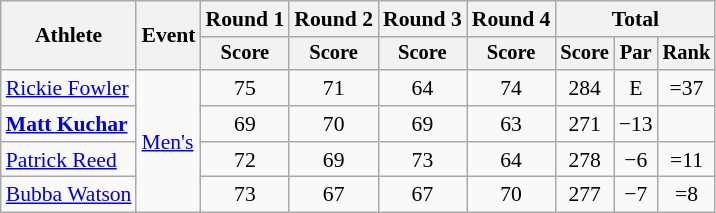<table class=wikitable style=font-size:90%;text-align:center>
<tr>
<th rowspan=2>Athlete</th>
<th rowspan=2>Event</th>
<th>Round 1</th>
<th>Round 2</th>
<th>Round 3</th>
<th>Round 4</th>
<th colspan=3>Total</th>
</tr>
<tr style=font-size:95%>
<th>Score</th>
<th>Score</th>
<th>Score</th>
<th>Score</th>
<th>Score</th>
<th>Par</th>
<th>Rank</th>
</tr>
<tr>
<td align=left><a href='#'>Rickie Fowler</a></td>
<td align=left rowspan=4><a href='#'>Men's</a></td>
<td>75</td>
<td>71</td>
<td>64</td>
<td>74</td>
<td>284</td>
<td>E</td>
<td>=37</td>
</tr>
<tr>
<td align=left><strong><a href='#'>Matt Kuchar</a></strong></td>
<td>69</td>
<td>70</td>
<td>69</td>
<td>63</td>
<td>271</td>
<td>−13</td>
<td></td>
</tr>
<tr>
<td align=left><a href='#'>Patrick Reed</a></td>
<td>72</td>
<td>69</td>
<td>73</td>
<td>64</td>
<td>278</td>
<td>−6</td>
<td>=11</td>
</tr>
<tr>
<td align=left><a href='#'>Bubba Watson</a></td>
<td>73</td>
<td>67</td>
<td>67</td>
<td>70</td>
<td>277</td>
<td>−7</td>
<td>=8</td>
</tr>
</table>
